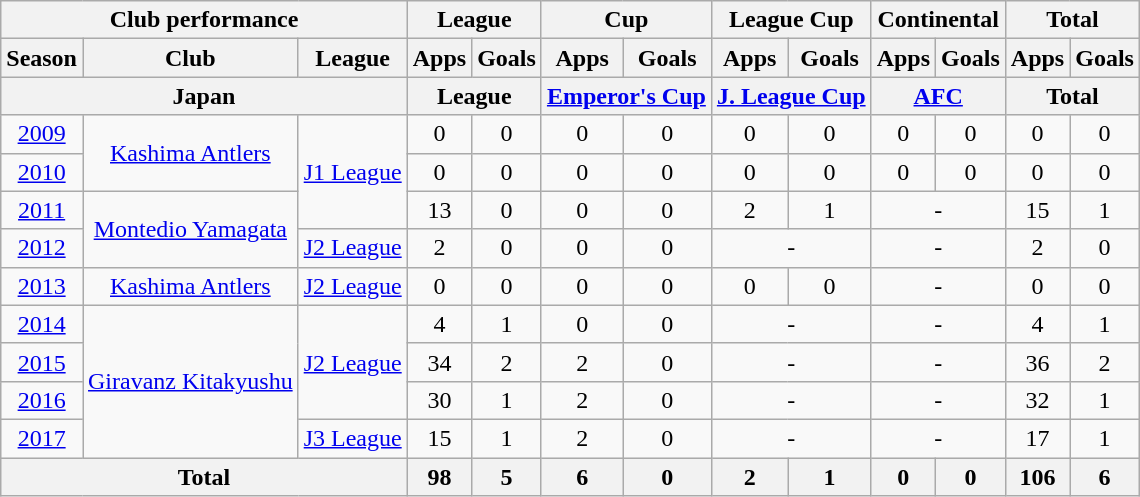<table class="wikitable" style="text-align:center;">
<tr>
<th colspan=3>Club performance</th>
<th colspan=2>League</th>
<th colspan=2>Cup</th>
<th colspan=2>League Cup</th>
<th colspan=2>Continental</th>
<th colspan=2>Total</th>
</tr>
<tr>
<th>Season</th>
<th>Club</th>
<th>League</th>
<th>Apps</th>
<th>Goals</th>
<th>Apps</th>
<th>Goals</th>
<th>Apps</th>
<th>Goals</th>
<th>Apps</th>
<th>Goals</th>
<th>Apps</th>
<th>Goals</th>
</tr>
<tr>
<th colspan=3>Japan</th>
<th colspan=2>League</th>
<th colspan=2><a href='#'>Emperor's Cup</a></th>
<th colspan=2><a href='#'>J. League Cup</a></th>
<th colspan=2><a href='#'>AFC</a></th>
<th colspan=2>Total</th>
</tr>
<tr>
<td><a href='#'>2009</a></td>
<td rowspan="2"><a href='#'>Kashima Antlers</a></td>
<td rowspan="3"><a href='#'>J1 League</a></td>
<td>0</td>
<td>0</td>
<td>0</td>
<td>0</td>
<td>0</td>
<td>0</td>
<td>0</td>
<td>0</td>
<td>0</td>
<td>0</td>
</tr>
<tr>
<td><a href='#'>2010</a></td>
<td>0</td>
<td>0</td>
<td>0</td>
<td>0</td>
<td>0</td>
<td>0</td>
<td>0</td>
<td>0</td>
<td>0</td>
<td>0</td>
</tr>
<tr>
<td><a href='#'>2011</a></td>
<td rowspan="2"><a href='#'>Montedio Yamagata</a></td>
<td>13</td>
<td>0</td>
<td>0</td>
<td>0</td>
<td>2</td>
<td>1</td>
<td colspan="2">-</td>
<td>15</td>
<td>1</td>
</tr>
<tr>
<td><a href='#'>2012</a></td>
<td><a href='#'>J2 League</a></td>
<td>2</td>
<td>0</td>
<td>0</td>
<td>0</td>
<td colspan="2">-</td>
<td colspan="2">-</td>
<td>2</td>
<td>0</td>
</tr>
<tr>
<td><a href='#'>2013</a></td>
<td><a href='#'>Kashima Antlers</a></td>
<td><a href='#'>J2 League</a></td>
<td>0</td>
<td>0</td>
<td>0</td>
<td>0</td>
<td>0</td>
<td>0</td>
<td colspan="2">-</td>
<td>0</td>
<td>0</td>
</tr>
<tr>
<td><a href='#'>2014</a></td>
<td rowspan="4"><a href='#'>Giravanz Kitakyushu</a></td>
<td rowspan="3"><a href='#'>J2 League</a></td>
<td>4</td>
<td>1</td>
<td>0</td>
<td>0</td>
<td colspan="2">-</td>
<td colspan="2">-</td>
<td>4</td>
<td>1</td>
</tr>
<tr>
<td><a href='#'>2015</a></td>
<td>34</td>
<td>2</td>
<td>2</td>
<td>0</td>
<td colspan="2">-</td>
<td colspan="2">-</td>
<td>36</td>
<td>2</td>
</tr>
<tr>
<td><a href='#'>2016</a></td>
<td>30</td>
<td>1</td>
<td>2</td>
<td>0</td>
<td colspan="2">-</td>
<td colspan="2">-</td>
<td>32</td>
<td>1</td>
</tr>
<tr>
<td><a href='#'>2017</a></td>
<td rowspan="1"><a href='#'>J3 League</a></td>
<td>15</td>
<td>1</td>
<td>2</td>
<td>0</td>
<td colspan="2">-</td>
<td colspan="2">-</td>
<td>17</td>
<td>1</td>
</tr>
<tr>
<th colspan=3>Total</th>
<th>98</th>
<th>5</th>
<th>6</th>
<th>0</th>
<th>2</th>
<th>1</th>
<th>0</th>
<th>0</th>
<th>106</th>
<th>6</th>
</tr>
</table>
